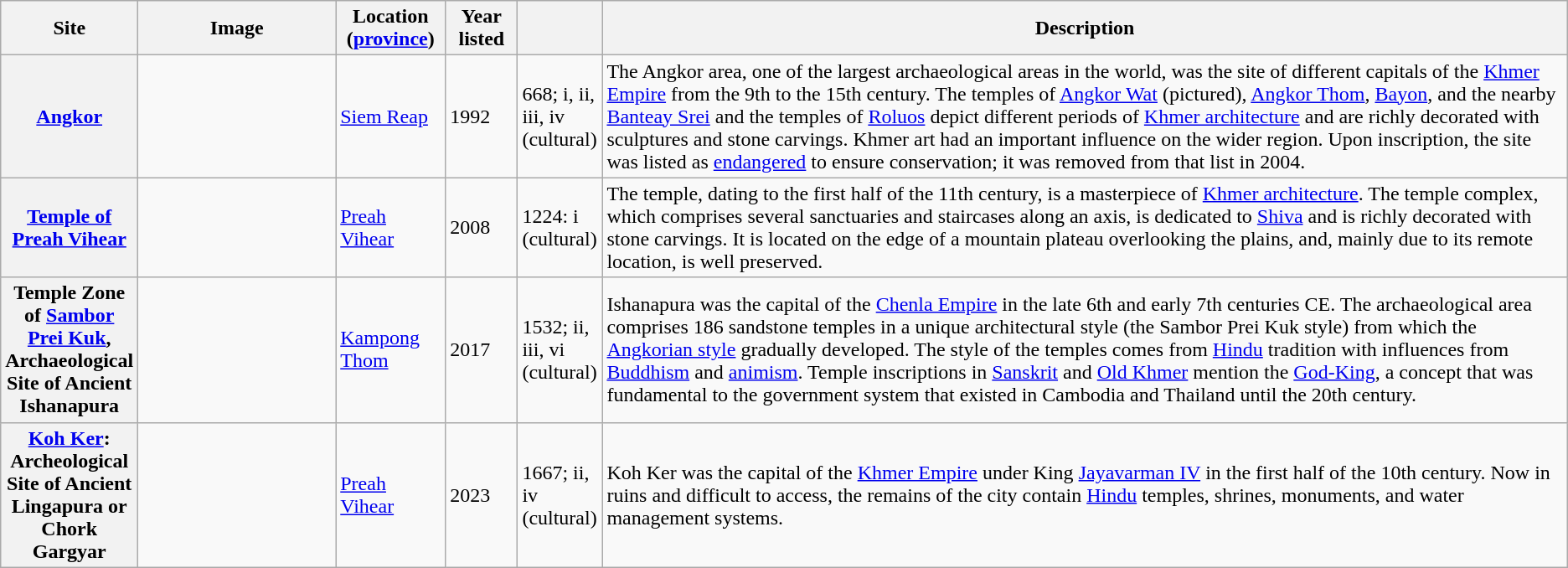<table class="wikitable sortable plainrowheaders">
<tr>
<th style="width:100px;" scope="col">Site</th>
<th class="unsortable" style="width:150px;" scope="col">Image</th>
<th style="width:80px;" scope="col">Location (<a href='#'>province</a>)</th>
<th style="width:50px;" scope="col">Year listed</th>
<th style="width:60px;" scope="col" data-sort-type="number"></th>
<th scope="col" class="unsortable">Description</th>
</tr>
<tr>
<th scope="row"><a href='#'>Angkor</a></th>
<td></td>
<td><a href='#'>Siem Reap</a></td>
<td>1992</td>
<td>668; i, ii, iii, iv (cultural)</td>
<td>The Angkor area, one of the largest archaeological areas in the world, was the site of different capitals of the <a href='#'>Khmer Empire</a> from the 9th to the 15th century. The temples of <a href='#'>Angkor Wat</a> (pictured), <a href='#'>Angkor Thom</a>, <a href='#'>Bayon</a>, and the nearby <a href='#'>Banteay Srei</a> and the temples of <a href='#'>Roluos</a> depict different periods of <a href='#'>Khmer architecture</a> and are richly decorated with sculptures and stone carvings. Khmer art had an important influence on the wider region. Upon inscription, the site was listed as <a href='#'>endangered</a> to ensure conservation; it was removed from that list in 2004.</td>
</tr>
<tr>
<th scope="row"><a href='#'>Temple of Preah Vihear</a></th>
<td></td>
<td><a href='#'>Preah Vihear</a></td>
<td>2008</td>
<td>1224: i (cultural)</td>
<td>The temple, dating to the first half of the 11th century, is a masterpiece of <a href='#'>Khmer architecture</a>. The temple complex, which comprises several sanctuaries and staircases along an  axis, is dedicated to <a href='#'>Shiva</a> and is richly decorated with stone carvings. It is located on the edge of a mountain plateau overlooking the plains, and, mainly due to its remote location, is well preserved.</td>
</tr>
<tr>
<th scope="row">Temple Zone of <a href='#'>Sambor Prei Kuk</a>, Archaeological Site of Ancient Ishanapura</th>
<td></td>
<td><a href='#'>Kampong Thom</a></td>
<td>2017</td>
<td>1532; ii, iii, vi (cultural)</td>
<td>Ishanapura was the capital of the <a href='#'>Chenla Empire</a> in the late 6th and early 7th centuries CE. The archaeological area comprises 186 sandstone temples in a unique architectural style (the Sambor Prei Kuk style) from which the <a href='#'>Angkorian style</a> gradually developed. The style of the temples comes from <a href='#'>Hindu</a> tradition with influences from <a href='#'>Buddhism</a> and <a href='#'>animism</a>. Temple inscriptions in <a href='#'>Sanskrit</a> and <a href='#'>Old Khmer</a> mention the <a href='#'>God-King</a>, a concept that was fundamental to the government system that existed in Cambodia and Thailand until the 20th century.</td>
</tr>
<tr>
<th scope="row"><a href='#'>Koh Ker</a>: Archeological Site of Ancient Lingapura or Chork Gargyar</th>
<td></td>
<td><a href='#'>Preah Vihear</a></td>
<td>2023</td>
<td>1667; ii, iv (cultural)</td>
<td>Koh Ker was the capital of the <a href='#'>Khmer Empire</a> under King <a href='#'>Jayavarman IV</a> in the first half of the 10th century. Now in ruins and difficult to access, the remains of the city contain <a href='#'>Hindu</a> temples, shrines, monuments, and water management systems.</td>
</tr>
</table>
